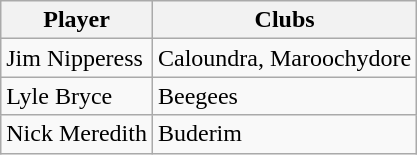<table class="wikitable">
<tr>
<th>Player</th>
<th>Clubs</th>
</tr>
<tr>
<td>Jim Nipperess</td>
<td>Caloundra, Maroochydore</td>
</tr>
<tr>
<td>Lyle Bryce</td>
<td>Beegees</td>
</tr>
<tr>
<td>Nick Meredith</td>
<td>Buderim</td>
</tr>
</table>
